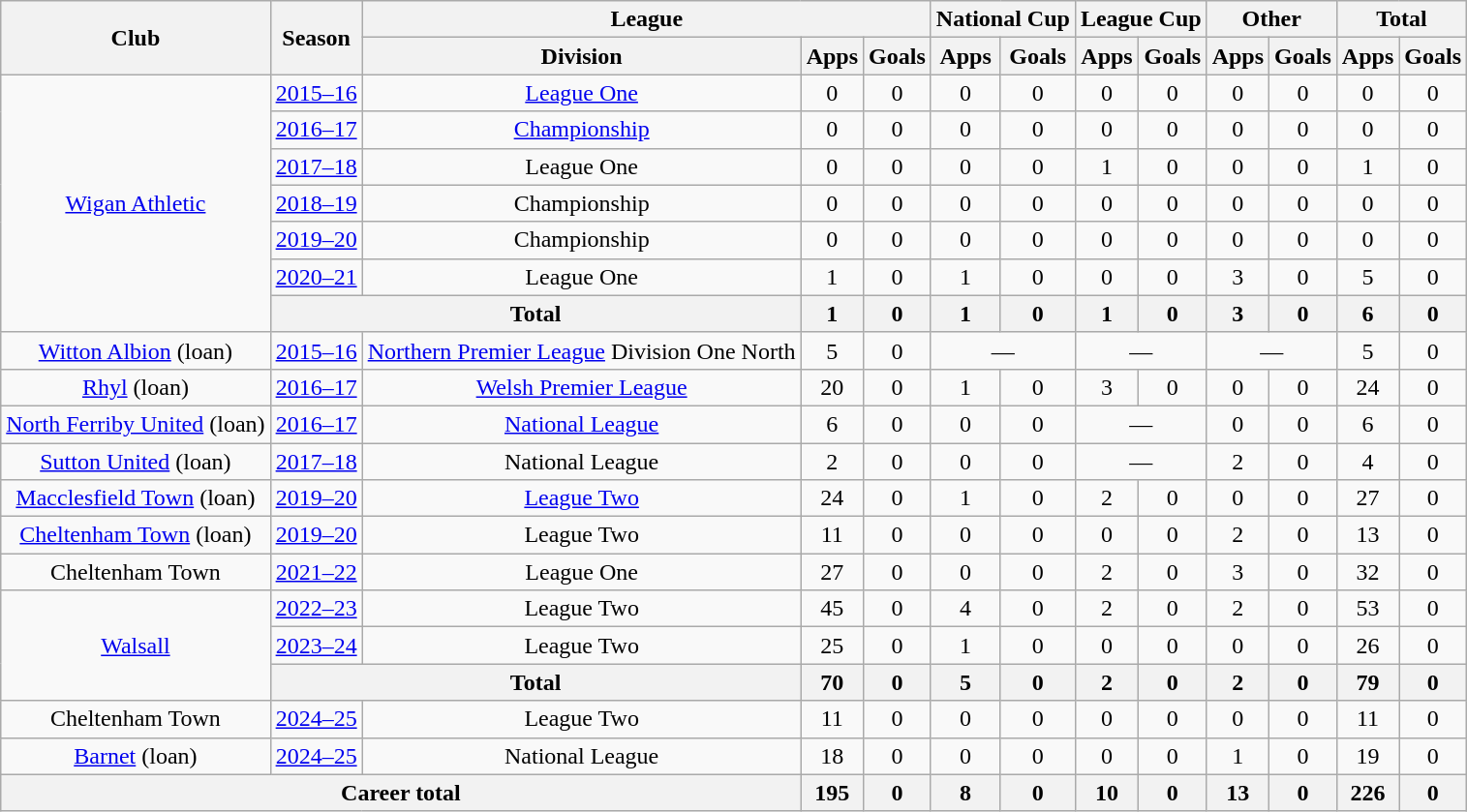<table class="wikitable" style="text-align: center;">
<tr>
<th rowspan="2">Club</th>
<th rowspan="2">Season</th>
<th colspan="3">League</th>
<th colspan="2">National Cup</th>
<th colspan="2">League Cup</th>
<th colspan="2">Other</th>
<th colspan="2">Total</th>
</tr>
<tr>
<th>Division</th>
<th>Apps</th>
<th>Goals</th>
<th>Apps</th>
<th>Goals</th>
<th>Apps</th>
<th>Goals</th>
<th>Apps</th>
<th>Goals</th>
<th>Apps</th>
<th>Goals</th>
</tr>
<tr>
<td rowspan="7"><a href='#'>Wigan Athletic</a></td>
<td><a href='#'>2015–16</a></td>
<td><a href='#'>League One</a></td>
<td>0</td>
<td>0</td>
<td>0</td>
<td>0</td>
<td>0</td>
<td>0</td>
<td>0</td>
<td>0</td>
<td>0</td>
<td>0</td>
</tr>
<tr>
<td><a href='#'>2016–17</a></td>
<td><a href='#'>Championship</a></td>
<td>0</td>
<td>0</td>
<td>0</td>
<td>0</td>
<td>0</td>
<td>0</td>
<td>0</td>
<td>0</td>
<td>0</td>
<td>0</td>
</tr>
<tr>
<td><a href='#'>2017–18</a></td>
<td>League One</td>
<td>0</td>
<td>0</td>
<td>0</td>
<td>0</td>
<td>1</td>
<td>0</td>
<td>0</td>
<td>0</td>
<td>1</td>
<td>0</td>
</tr>
<tr>
<td><a href='#'>2018–19</a></td>
<td>Championship</td>
<td>0</td>
<td>0</td>
<td>0</td>
<td>0</td>
<td>0</td>
<td>0</td>
<td>0</td>
<td>0</td>
<td>0</td>
<td>0</td>
</tr>
<tr>
<td><a href='#'>2019–20</a></td>
<td>Championship</td>
<td>0</td>
<td>0</td>
<td>0</td>
<td>0</td>
<td>0</td>
<td>0</td>
<td>0</td>
<td>0</td>
<td>0</td>
<td>0</td>
</tr>
<tr>
<td><a href='#'>2020–21</a></td>
<td>League One</td>
<td>1</td>
<td>0</td>
<td>1</td>
<td>0</td>
<td>0</td>
<td>0</td>
<td>3</td>
<td>0</td>
<td>5</td>
<td>0</td>
</tr>
<tr>
<th colspan="2">Total</th>
<th>1</th>
<th>0</th>
<th>1</th>
<th>0</th>
<th>1</th>
<th>0</th>
<th>3</th>
<th>0</th>
<th>6</th>
<th>0</th>
</tr>
<tr>
<td><a href='#'>Witton Albion</a> (loan)</td>
<td><a href='#'>2015–16</a></td>
<td><a href='#'>Northern Premier League</a> Division One North</td>
<td>5</td>
<td>0</td>
<td colspan="2">—</td>
<td colspan="2">—</td>
<td colspan="2">—</td>
<td>5</td>
<td>0</td>
</tr>
<tr>
<td><a href='#'>Rhyl</a> (loan)</td>
<td><a href='#'>2016–17</a></td>
<td><a href='#'>Welsh Premier League</a></td>
<td>20</td>
<td>0</td>
<td>1</td>
<td>0</td>
<td>3</td>
<td>0</td>
<td>0</td>
<td>0</td>
<td>24</td>
<td>0</td>
</tr>
<tr>
<td><a href='#'>North Ferriby United</a> (loan)</td>
<td><a href='#'>2016–17</a></td>
<td><a href='#'>National League</a></td>
<td>6</td>
<td>0</td>
<td>0</td>
<td>0</td>
<td colspan="2">—</td>
<td>0</td>
<td>0</td>
<td>6</td>
<td>0</td>
</tr>
<tr>
<td><a href='#'>Sutton United</a> (loan)</td>
<td><a href='#'>2017–18</a></td>
<td>National League</td>
<td>2</td>
<td>0</td>
<td>0</td>
<td>0</td>
<td colspan="2">—</td>
<td>2</td>
<td>0</td>
<td>4</td>
<td>0</td>
</tr>
<tr>
<td><a href='#'>Macclesfield Town</a> (loan)</td>
<td><a href='#'>2019–20</a></td>
<td><a href='#'>League Two</a></td>
<td>24</td>
<td>0</td>
<td>1</td>
<td>0</td>
<td>2</td>
<td>0</td>
<td>0</td>
<td>0</td>
<td>27</td>
<td>0</td>
</tr>
<tr>
<td><a href='#'>Cheltenham Town</a> (loan)</td>
<td><a href='#'>2019–20</a></td>
<td>League Two</td>
<td>11</td>
<td>0</td>
<td>0</td>
<td>0</td>
<td>0</td>
<td>0</td>
<td>2</td>
<td>0</td>
<td>13</td>
<td>0</td>
</tr>
<tr>
<td>Cheltenham Town</td>
<td><a href='#'>2021–22</a></td>
<td>League One</td>
<td>27</td>
<td>0</td>
<td>0</td>
<td>0</td>
<td>2</td>
<td>0</td>
<td>3</td>
<td>0</td>
<td>32</td>
<td>0</td>
</tr>
<tr>
<td rowspan="3"><a href='#'>Walsall</a></td>
<td><a href='#'>2022–23</a></td>
<td>League Two</td>
<td>45</td>
<td>0</td>
<td>4</td>
<td>0</td>
<td>2</td>
<td>0</td>
<td>2</td>
<td>0</td>
<td>53</td>
<td>0</td>
</tr>
<tr>
<td><a href='#'>2023–24</a></td>
<td>League Two</td>
<td>25</td>
<td>0</td>
<td>1</td>
<td>0</td>
<td>0</td>
<td>0</td>
<td>0</td>
<td>0</td>
<td>26</td>
<td>0</td>
</tr>
<tr>
<th colspan="2">Total</th>
<th>70</th>
<th>0</th>
<th>5</th>
<th>0</th>
<th>2</th>
<th>0</th>
<th>2</th>
<th>0</th>
<th>79</th>
<th>0</th>
</tr>
<tr>
<td>Cheltenham Town</td>
<td><a href='#'>2024–25</a></td>
<td>League Two</td>
<td>11</td>
<td>0</td>
<td>0</td>
<td>0</td>
<td>0</td>
<td>0</td>
<td>0</td>
<td>0</td>
<td>11</td>
<td>0</td>
</tr>
<tr>
<td><a href='#'>Barnet</a> (loan)</td>
<td><a href='#'>2024–25</a></td>
<td>National League</td>
<td>18</td>
<td>0</td>
<td>0</td>
<td>0</td>
<td>0</td>
<td>0</td>
<td>1</td>
<td>0</td>
<td>19</td>
<td>0</td>
</tr>
<tr>
<th colspan="3">Career total</th>
<th>195</th>
<th>0</th>
<th>8</th>
<th>0</th>
<th>10</th>
<th>0</th>
<th>13</th>
<th>0</th>
<th>226</th>
<th>0</th>
</tr>
</table>
